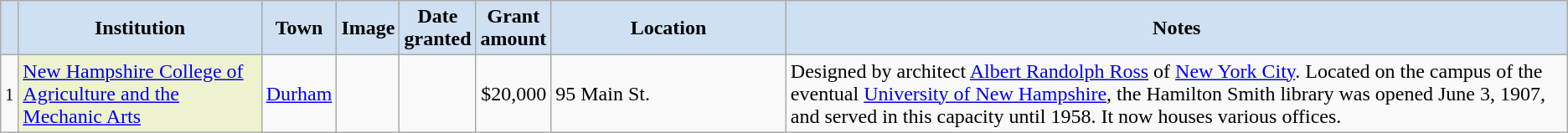<table class="wikitable" align="center">
<tr>
<th style="background-color:#CEE0F2;"></th>
<th style="background-color:#CEE0F2;">Institution</th>
<th style="background-color:#CEE0F2;">Town</th>
<th style="background-color:#CEE0F2;">Image</th>
<th style="background-color:#CEE0F2;">Date<br>granted</th>
<th style="background-color:#CEE0F2;">Grant<br>amount</th>
<th style="background-color:#CEE0F2;" width=15%>Location</th>
<th style="background-color:#CEE0F2;">Notes</th>
</tr>
<tr ->
<td align=center><small>1</small></td>
<td style=background-color:#EEF2CE;><a href='#'>New Hampshire College of Agriculture and the Mechanic Arts</a></td>
<td><a href='#'>Durham</a></td>
<td></td>
<td></td>
<td align=right>$20,000</td>
<td>95 Main St.<br><small></small></td>
<td>Designed by architect <a href='#'>Albert Randolph Ross</a> of <a href='#'>New York City</a>. Located on the campus of the eventual <a href='#'>University of New Hampshire</a>, the Hamilton Smith library was opened June 3, 1907, and served in this capacity until 1958. It now houses various offices.</td>
</tr>
</table>
